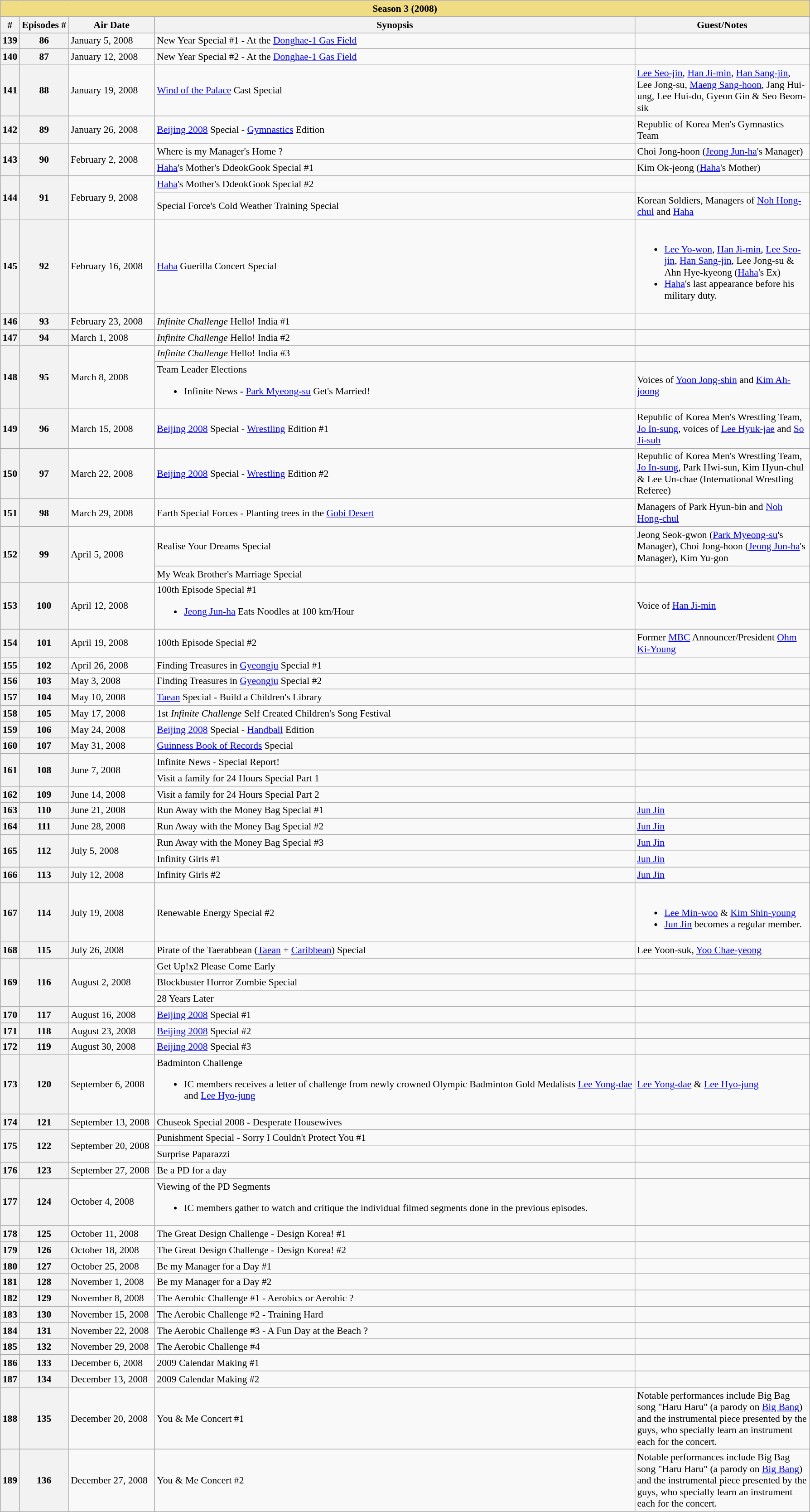<table Class="wikitable" style="font-size: 90%;">
<tr>
<th Colspan="5" style="background:#F0DC82;">Season 3 (2008)</th>
</tr>
<tr>
<th>#</th>
<th>Episodes #</th>
<th width=120>Air Date</th>
<th width=700>Synopsis</th>
<th width=250>Guest/Notes</th>
</tr>
<tr>
<th>139</th>
<th>86</th>
<td>January 5, 2008</td>
<td>New Year Special #1 - At the <a href='#'>Donghae-1 Gas Field</a></td>
<td></td>
</tr>
<tr>
<th>140</th>
<th>87</th>
<td>January 12, 2008</td>
<td>New Year Special #2 - At the <a href='#'>Donghae-1 Gas Field</a></td>
<td></td>
</tr>
<tr>
<th>141</th>
<th>88</th>
<td>January 19, 2008</td>
<td><a href='#'>Wind of the Palace</a> Cast Special</td>
<td><a href='#'>Lee Seo-jin</a>, <a href='#'>Han Ji-min</a>, <a href='#'>Han Sang-jin</a>, Lee Jong-su, <a href='#'>Maeng Sang-hoon</a>, Jang Hui-ung, Lee Hui-do, Gyeon Gin & Seo Beom-sik</td>
</tr>
<tr>
<th>142</th>
<th>89</th>
<td>January 26, 2008</td>
<td><a href='#'>Beijing 2008</a> Special - <a href='#'>Gymnastics</a> Edition</td>
<td>Republic of Korea Men's Gymnastics Team</td>
</tr>
<tr>
<th rowspan = "2">143</th>
<th rowspan = "2">90</th>
<td rowspan = "2">February 2, 2008</td>
<td>Where is my Manager's Home ?</td>
<td>Choi Jong-hoon (<a href='#'>Jeong Jun-ha</a>'s Manager)</td>
</tr>
<tr>
<td><a href='#'>Haha</a>'s Mother's DdeokGook Special #1</td>
<td>Kim Ok-jeong (<a href='#'>Haha</a>'s Mother)</td>
</tr>
<tr>
<th rowspan = "2">144</th>
<th rowspan = "2">91</th>
<td rowspan = "2">February 9, 2008</td>
<td><a href='#'>Haha</a>'s Mother's DdeokGook Special #2</td>
<td></td>
</tr>
<tr>
<td>Special Force's Cold Weather Training Special</td>
<td>Korean Soldiers, Managers of <a href='#'>Noh Hong-chul</a> and <a href='#'>Haha</a></td>
</tr>
<tr>
<th>145</th>
<th>92</th>
<td>February 16, 2008</td>
<td><a href='#'>Haha</a> Guerilla Concert Special</td>
<td><br><ul><li><a href='#'>Lee Yo-won</a>, <a href='#'>Han Ji-min</a>, <a href='#'>Lee Seo-jin</a>, <a href='#'>Han Sang-jin</a>, Lee Jong-su & Ahn Hye-kyeong (<a href='#'>Haha</a>'s Ex)</li><li><a href='#'>Haha</a>'s last appearance before his military duty.</li></ul></td>
</tr>
<tr>
<th>146</th>
<th>93</th>
<td>February 23, 2008</td>
<td><em>Infinite Challenge</em> Hello! India #1</td>
<td></td>
</tr>
<tr>
<th>147</th>
<th>94</th>
<td>March 1, 2008</td>
<td><em>Infinite Challenge</em> Hello! India #2</td>
<td></td>
</tr>
<tr>
<th rowspan = "2">148</th>
<th rowspan = "2">95</th>
<td rowspan = "2">March 8, 2008</td>
<td><em>Infinite Challenge</em> Hello! India #3</td>
<td></td>
</tr>
<tr>
<td>Team Leader Elections<br><ul><li>Infinite News - <a href='#'>Park Myeong-su</a> Get's Married!</li></ul></td>
<td>Voices of <a href='#'>Yoon Jong-shin</a> and <a href='#'>Kim Ah-joong</a></td>
</tr>
<tr>
<th>149</th>
<th>96</th>
<td>March 15, 2008</td>
<td><a href='#'>Beijing 2008</a> Special - <a href='#'>Wrestling</a> Edition #1</td>
<td>Republic of Korea Men's Wrestling Team, <a href='#'>Jo In-sung</a>, voices of <a href='#'>Lee Hyuk-jae</a> and <a href='#'>So Ji-sub</a></td>
</tr>
<tr>
<th>150</th>
<th>97</th>
<td>March 22, 2008</td>
<td><a href='#'>Beijing 2008</a> Special - <a href='#'>Wrestling</a> Edition #2</td>
<td>Republic of Korea Men's Wrestling Team, <a href='#'>Jo In-sung</a>, Park Hwi-sun, Kim Hyun-chul & Lee Un-chae (International Wrestling Referee)</td>
</tr>
<tr>
<th>151</th>
<th>98</th>
<td>March 29, 2008</td>
<td>Earth Special Forces - Planting trees in the <a href='#'>Gobi Desert</a></td>
<td>Managers of Park Hyun-bin and <a href='#'>Noh Hong-chul</a></td>
</tr>
<tr>
<th rowspan = "2">152</th>
<th rowspan = "2">99</th>
<td rowspan = "2">April 5, 2008</td>
<td>Realise Your Dreams Special</td>
<td>Jeong Seok-gwon (<a href='#'>Park Myeong-su</a>'s Manager), Choi Jong-hoon (<a href='#'>Jeong Jun-ha</a>'s Manager), Kim Yu-gon</td>
</tr>
<tr>
<td>My Weak Brother's Marriage Special</td>
<td></td>
</tr>
<tr>
<th>153</th>
<th>100</th>
<td>April 12, 2008</td>
<td>100th Episode Special #1<br><ul><li><a href='#'>Jeong Jun-ha</a> Eats Noodles at 100 km/Hour</li></ul></td>
<td>Voice of <a href='#'>Han Ji-min</a></td>
</tr>
<tr>
<th>154</th>
<th>101</th>
<td>April 19, 2008</td>
<td>100th Episode Special #2</td>
<td>Former <a href='#'>MBC</a> Announcer/President <a href='#'>Ohm Ki-Young</a></td>
</tr>
<tr>
<th>155</th>
<th>102</th>
<td>April 26, 2008</td>
<td>Finding Treasures in <a href='#'>Gyeongju</a> Special #1</td>
<td></td>
</tr>
<tr>
<th>156</th>
<th>103</th>
<td>May 3, 2008</td>
<td>Finding Treasures in <a href='#'>Gyeongju</a> Special #2</td>
<td></td>
</tr>
<tr>
<th>157</th>
<th>104</th>
<td>May 10, 2008</td>
<td><a href='#'>Taean</a> Special - Build a Children's Library</td>
<td></td>
</tr>
<tr>
<th>158</th>
<th>105</th>
<td>May 17, 2008</td>
<td>1st <em>Infinite Challenge</em> Self Created Children's Song Festival</td>
<td></td>
</tr>
<tr>
<th>159</th>
<th>106</th>
<td>May 24, 2008</td>
<td><a href='#'>Beijing 2008</a> Special - <a href='#'>Handball</a> Edition</td>
<td></td>
</tr>
<tr>
<th>160</th>
<th>107</th>
<td>May 31, 2008</td>
<td><a href='#'>Guinness Book of Records</a> Special</td>
<td></td>
</tr>
<tr>
<th rowspan = "2">161</th>
<th rowspan = "2">108</th>
<td rowspan = "2">June 7, 2008</td>
<td>Infinite News - Special Report!</td>
<td></td>
</tr>
<tr>
<td>Visit a family for 24 Hours Special Part 1</td>
<td></td>
</tr>
<tr>
<th>162</th>
<th>109</th>
<td>June 14, 2008</td>
<td>Visit a family for 24 Hours Special Part 2</td>
<td></td>
</tr>
<tr>
<th>163</th>
<th>110</th>
<td>June 21, 2008</td>
<td>Run Away with the Money Bag Special #1</td>
<td><a href='#'>Jun Jin</a></td>
</tr>
<tr>
<th>164</th>
<th>111</th>
<td>June 28, 2008</td>
<td>Run Away with the Money Bag Special #2</td>
<td><a href='#'>Jun Jin</a></td>
</tr>
<tr>
<th rowspan = "2">165</th>
<th rowspan = "2">112</th>
<td rowspan = "2">July 5, 2008</td>
<td>Run Away with the Money Bag Special #3</td>
<td><a href='#'>Jun Jin</a></td>
</tr>
<tr>
<td>Infinity Girls #1</td>
<td><a href='#'>Jun Jin</a></td>
</tr>
<tr>
<th>166</th>
<th>113</th>
<td>July 12, 2008</td>
<td>Infinity Girls #2</td>
<td><a href='#'>Jun Jin</a></td>
</tr>
<tr>
<th>167</th>
<th>114</th>
<td>July 19, 2008</td>
<td>Renewable Energy Special #2</td>
<td><br><ul><li><a href='#'>Lee Min-woo</a> & <a href='#'>Kim Shin-young</a></li><li><a href='#'>Jun Jin</a> becomes a regular member.</li></ul></td>
</tr>
<tr>
<th>168</th>
<th>115</th>
<td>July 26, 2008</td>
<td>Pirate of the Taerabbean (<a href='#'>Taean</a> + <a href='#'>Caribbean</a>) Special</td>
<td>Lee Yoon-suk, <a href='#'>Yoo Chae-yeong</a></td>
</tr>
<tr>
<th rowspan = "3">169</th>
<th rowspan = "3">116</th>
<td rowspan = "3">August 2, 2008</td>
<td>Get Up!x2 Please Come Early</td>
<td></td>
</tr>
<tr>
<td>Blockbuster Horror Zombie Special</td>
<td></td>
</tr>
<tr>
<td>28 Years Later</td>
<td></td>
</tr>
<tr>
<th>170</th>
<th>117</th>
<td>August 16, 2008</td>
<td><a href='#'>Beijing 2008</a> Special #1</td>
<td></td>
</tr>
<tr>
<th>171</th>
<th>118</th>
<td>August 23, 2008</td>
<td><a href='#'>Beijing 2008</a> Special #2</td>
<td></td>
</tr>
<tr>
<th>172</th>
<th>119</th>
<td>August 30, 2008</td>
<td><a href='#'>Beijing 2008</a> Special #3</td>
<td></td>
</tr>
<tr>
<th>173</th>
<th>120</th>
<td>September 6, 2008</td>
<td>Badminton Challenge<br><ul><li>IC members receives a letter of challenge from newly crowned Olympic Badminton Gold Medalists <a href='#'>Lee Yong-dae</a> and <a href='#'>Lee Hyo-jung</a></li></ul></td>
<td><a href='#'>Lee Yong-dae</a> & <a href='#'>Lee Hyo-jung</a></td>
</tr>
<tr>
<th>174</th>
<th>121</th>
<td>September 13, 2008</td>
<td>Chuseok Special 2008 - Desperate Housewives</td>
<td></td>
</tr>
<tr>
<th rowspan = "2">175</th>
<th rowspan = "2">122</th>
<td rowspan = "2">September 20, 2008</td>
<td>Punishment Special - Sorry I Couldn't Protect You #1</td>
<td></td>
</tr>
<tr>
<td>Surprise Paparazzi</td>
<td></td>
</tr>
<tr>
<th>176</th>
<th>123</th>
<td>September 27, 2008</td>
<td>Be a PD for a day</td>
<td></td>
</tr>
<tr>
<th>177</th>
<th>124</th>
<td>October 4, 2008</td>
<td>Viewing of the PD Segments<br><ul><li>IC members gather to watch and critique the individual filmed segments done in the previous episodes.</li></ul></td>
<td></td>
</tr>
<tr>
<th>178</th>
<th>125</th>
<td>October 11, 2008</td>
<td>The Great Design Challenge - Design Korea! #1</td>
<td></td>
</tr>
<tr>
<th>179</th>
<th>126</th>
<td>October 18, 2008</td>
<td>The Great Design Challenge - Design Korea! #2</td>
<td></td>
</tr>
<tr>
<th>180</th>
<th>127</th>
<td>October 25, 2008</td>
<td>Be my Manager for a Day #1</td>
<td></td>
</tr>
<tr>
<th>181</th>
<th>128</th>
<td>November 1, 2008</td>
<td>Be my Manager for a Day #2</td>
<td></td>
</tr>
<tr>
<th>182</th>
<th>129</th>
<td>November 8, 2008</td>
<td>The Aerobic Challenge #1 - Aerobics or Aerobic ?</td>
<td></td>
</tr>
<tr>
<th>183</th>
<th>130</th>
<td>November 15, 2008</td>
<td>The Aerobic Challenge #2 - Training Hard</td>
<td></td>
</tr>
<tr>
<th>184</th>
<th>131</th>
<td>November 22, 2008</td>
<td>The Aerobic Challenge #3 - A Fun Day at the Beach ?</td>
<td></td>
</tr>
<tr>
<th>185</th>
<th>132</th>
<td>November 29, 2008</td>
<td>The Aerobic Challenge #4</td>
<td></td>
</tr>
<tr>
<th>186</th>
<th>133</th>
<td>December 6, 2008</td>
<td>2009 Calendar Making #1</td>
<td></td>
</tr>
<tr>
<th>187</th>
<th>134</th>
<td>December 13, 2008</td>
<td>2009 Calendar Making #2</td>
<td></td>
</tr>
<tr>
<th>188</th>
<th>135</th>
<td>December 20, 2008</td>
<td>You & Me Concert #1</td>
<td>Notable performances include Big Bag song "Haru Haru" (a parody on <a href='#'>Big Bang</a>) and the instrumental piece presented by the guys, who specially learn an instrument each for the concert.</td>
</tr>
<tr>
<th>189</th>
<th>136</th>
<td>December 27, 2008</td>
<td>You & Me Concert #2</td>
<td>Notable performances include Big Bag song "Haru Haru" (a parody on <a href='#'>Big Bang</a>) and the instrumental piece presented by the guys, who specially learn an instrument each for the concert.</td>
</tr>
</table>
